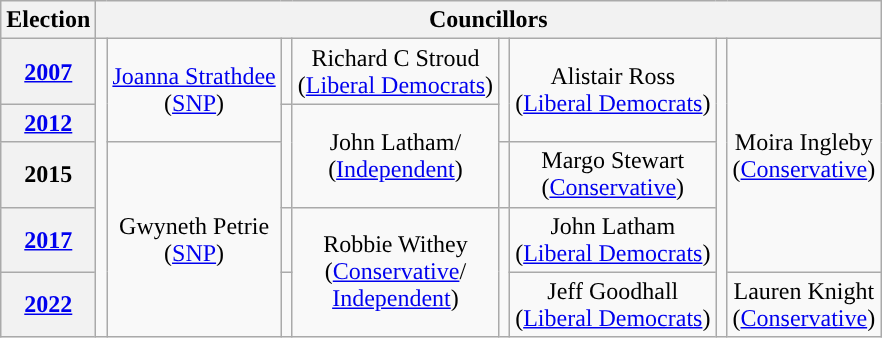<table class="wikitable" style="text-align:center">
<tr>
<th>Election</th>
<th colspan=8>Councillors</th>
</tr>
<tr>
<th><a href='#'>2007</a></th>
<td rowspan=5; style="background-color: "></td>
<td rowspan=2><a href='#'>Joanna Strathdee</a><br>(<a href='#'>SNP</a>)</td>
<td rowspan=1; style="background-color: "></td>
<td>Richard C Stroud<br>(<a href='#'>Liberal Democrats</a>)</td>
<td rowspan=2; style="background-color: "></td>
<td rowspan=2>Alistair Ross<br>(<a href='#'>Liberal Democrats</a>)</td>
<td rowspan=5; style="background-color: "></td>
<td rowspan=4>Moira Ingleby<br>(<a href='#'>Conservative</a>)</td>
</tr>
<tr>
<th><a href='#'>2012</a></th>
<td rowspan=2; style="background-color: "></td>
<td rowspan=2>John Latham/<br>(<a href='#'>Independent</a>)</td>
</tr>
<tr>
<th>2015</th>
<td rowspan=3>Gwyneth Petrie<br>(<a href='#'>SNP</a>)</td>
<td rowspan=1; style="background-color: "></td>
<td rowspan=1>Margo Stewart<br>(<a href='#'>Conservative</a>)</td>
</tr>
<tr>
<th><a href='#'>2017</a></th>
<td rowspan=1; style="background-color: "></td>
<td rowspan=2>Robbie Withey<br>(<a href='#'>Conservative</a>/<br><a href='#'>Independent</a>) </td>
<td rowspan=2; style="background-color: "></td>
<td>John Latham<br>(<a href='#'>Liberal Democrats</a>)</td>
</tr>
<tr>
<th><a href='#'>2022</a></th>
<td rowspan=1; style="background-color: "></td>
<td>Jeff Goodhall<br>(<a href='#'>Liberal Democrats</a>)</td>
<td rowspan=1>Lauren Knight<br>(<a href='#'>Conservative</a>)</td>
</tr>
</table>
